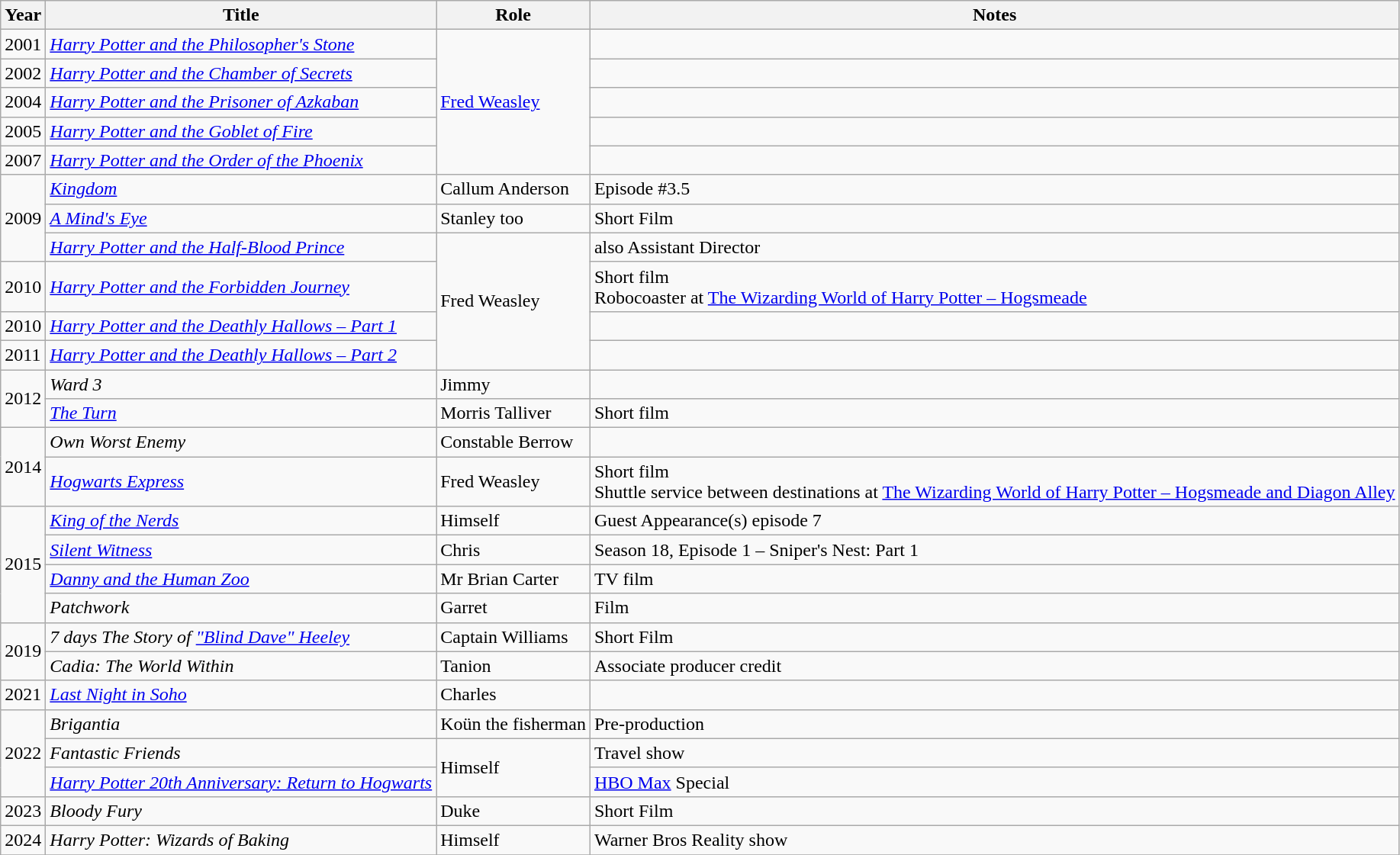<table class="wikitable sortable">
<tr>
<th>Year</th>
<th>Title</th>
<th>Role</th>
<th class="unsortable">Notes</th>
</tr>
<tr>
<td>2001</td>
<td><em><a href='#'>Harry Potter and the Philosopher's Stone</a></em></td>
<td rowspan=5><a href='#'>Fred Weasley</a></td>
<td></td>
</tr>
<tr>
<td>2002</td>
<td><em><a href='#'>Harry Potter and the Chamber of Secrets</a></em></td>
<td></td>
</tr>
<tr>
<td>2004</td>
<td><em><a href='#'>Harry Potter and the Prisoner of Azkaban</a></em></td>
<td></td>
</tr>
<tr>
<td>2005</td>
<td><em><a href='#'>Harry Potter and the Goblet of Fire</a></em></td>
<td></td>
</tr>
<tr>
<td>2007</td>
<td><em><a href='#'>Harry Potter and the Order of the Phoenix</a></em></td>
<td></td>
</tr>
<tr>
<td rowspan=3>2009</td>
<td><em><a href='#'>Kingdom</a></em></td>
<td>Callum Anderson</td>
<td>Episode #3.5</td>
</tr>
<tr>
<td><em><a href='#'>A Mind's Eye</a></em></td>
<td>Stanley too</td>
<td>Short Film</td>
</tr>
<tr>
<td><em><a href='#'>Harry Potter and the Half-Blood Prince</a></em></td>
<td rowspan=4>Fred Weasley</td>
<td>also Assistant Director</td>
</tr>
<tr>
<td>2010</td>
<td><em><a href='#'>Harry Potter and the Forbidden Journey</a></em></td>
<td>Short film<br>Robocoaster at <a href='#'>The Wizarding World of Harry Potter – Hogsmeade</a></td>
</tr>
<tr>
<td>2010</td>
<td><em><a href='#'>Harry Potter and the Deathly Hallows – Part 1</a></em></td>
<td></td>
</tr>
<tr>
<td>2011</td>
<td><em><a href='#'>Harry Potter and the Deathly Hallows – Part 2</a></em></td>
<td></td>
</tr>
<tr>
<td rowspan=2>2012</td>
<td><em>Ward 3</em></td>
<td>Jimmy</td>
<td></td>
</tr>
<tr>
<td><em><a href='#'>The Turn</a></em></td>
<td>Morris Talliver</td>
<td>Short film</td>
</tr>
<tr>
<td rowspan=2>2014</td>
<td><em>Own Worst Enemy</em></td>
<td>Constable Berrow</td>
<td></td>
</tr>
<tr>
<td><em><a href='#'>Hogwarts Express</a></em></td>
<td>Fred Weasley</td>
<td>Short film<br>Shuttle service between destinations at <a href='#'>The Wizarding World of Harry Potter – Hogsmeade and Diagon Alley</a></td>
</tr>
<tr>
<td rowspan=4>2015</td>
<td><em><a href='#'>King of the Nerds</a></em></td>
<td>Himself</td>
<td>Guest Appearance(s) episode 7</td>
</tr>
<tr>
<td><em><a href='#'>Silent Witness</a></em></td>
<td>Chris</td>
<td>Season 18, Episode 1 – Sniper's Nest: Part 1</td>
</tr>
<tr>
<td><em><a href='#'>Danny and the Human Zoo</a></em></td>
<td>Mr Brian Carter</td>
<td>TV film</td>
</tr>
<tr>
<td><em>Patchwork</em></td>
<td>Garret</td>
<td>Film</td>
</tr>
<tr>
<td rowspan=2>2019</td>
<td><em>7 days The Story of <a href='#'>"Blind Dave" Heeley</a></em></td>
<td>Captain Williams</td>
<td>Short Film</td>
</tr>
<tr>
<td><em>Cadia: The World Within</em></td>
<td>Tanion</td>
<td>Associate producer credit</td>
</tr>
<tr>
<td>2021</td>
<td><em><a href='#'>Last Night in Soho</a></em></td>
<td>Charles</td>
<td></td>
</tr>
<tr>
<td Rowspan=3>2022</td>
<td><em>Brigantia</em></td>
<td>Koün the fisherman</td>
<td>Pre-production</td>
</tr>
<tr>
<td><em>Fantastic Friends</em></td>
<td Rowspan=2>Himself</td>
<td>Travel show</td>
</tr>
<tr>
<td><em><a href='#'>Harry Potter 20th Anniversary: Return to Hogwarts</a></em></td>
<td><a href='#'>HBO Max</a> Special</td>
</tr>
<tr>
<td>2023</td>
<td><em>Bloody Fury</em></td>
<td>Duke</td>
<td>Short Film</td>
</tr>
<tr>
<td>2024</td>
<td><em>Harry Potter: Wizards of Baking</em></td>
<td>Himself</td>
<td>Warner Bros Reality show</td>
</tr>
<tr>
</tr>
</table>
